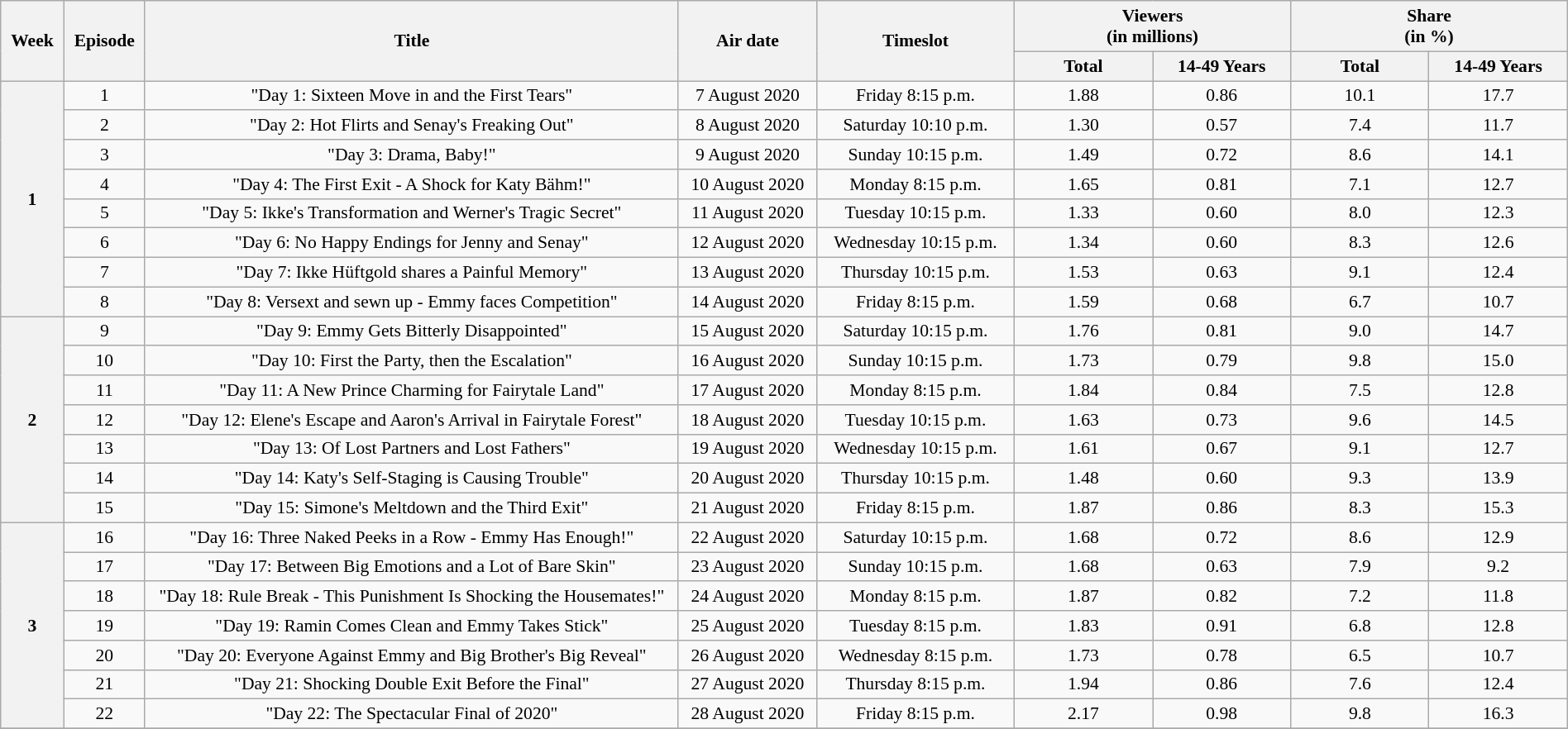<table class="wikitable sortable" style="text-align:center; width:100%; font-size:90%;">
<tr>
<th rowspan="2" width="3%">Week</th>
<th rowspan="2" width="3%">Episode</th>
<th rowspan="2" width="27%">Title</th>
<th rowspan="2" width="7%">Air date</th>
<th rowspan="2" width="10%">Timeslot</th>
<th colspan="2" width="14%">Viewers<br>(in millions)</th>
<th colspan="2" width="14%">Share<br>(in %)</th>
</tr>
<tr>
<th width="7%">Total</th>
<th width="7%">14-49 Years</th>
<th width="7%">Total</th>
<th width="7%">14-49 Years</th>
</tr>
<tr>
<th rowspan="8">1</th>
<td>1</td>
<td>"Day 1: Sixteen Move in and the First Tears"</td>
<td>7 August 2020</td>
<td>Friday 8:15 p.m.</td>
<td>1.88</td>
<td>0.86</td>
<td>10.1</td>
<td>17.7</td>
</tr>
<tr>
<td>2</td>
<td>"Day 2: Hot Flirts and Senay's Freaking Out"</td>
<td>8 August 2020</td>
<td>Saturday 10:10 p.m.</td>
<td>1.30</td>
<td>0.57</td>
<td>7.4</td>
<td>11.7</td>
</tr>
<tr>
<td>3</td>
<td>"Day 3: Drama, Baby!"</td>
<td>9 August 2020</td>
<td>Sunday 10:15 p.m.</td>
<td>1.49</td>
<td>0.72</td>
<td>8.6</td>
<td>14.1</td>
</tr>
<tr>
<td>4</td>
<td>"Day 4: The First Exit - A Shock for Katy Bähm!"</td>
<td>10 August 2020</td>
<td>Monday 8:15 p.m.</td>
<td>1.65</td>
<td>0.81</td>
<td>7.1</td>
<td>12.7</td>
</tr>
<tr>
<td>5</td>
<td>"Day 5: Ikke's Transformation and Werner's Tragic Secret"</td>
<td>11 August 2020</td>
<td>Tuesday 10:15 p.m.</td>
<td>1.33</td>
<td>0.60</td>
<td>8.0</td>
<td>12.3</td>
</tr>
<tr>
<td>6</td>
<td>"Day 6: No Happy Endings for Jenny and Senay"</td>
<td>12 August 2020</td>
<td>Wednesday 10:15 p.m.</td>
<td>1.34</td>
<td>0.60</td>
<td>8.3</td>
<td>12.6</td>
</tr>
<tr>
<td>7</td>
<td>"Day 7: Ikke Hüftgold shares a Painful Memory"</td>
<td>13 August 2020</td>
<td>Thursday 10:15 p.m.</td>
<td>1.53</td>
<td>0.63</td>
<td>9.1</td>
<td>12.4</td>
</tr>
<tr>
<td>8</td>
<td>"Day 8: Versext and sewn up - Emmy faces Competition"</td>
<td>14 August 2020</td>
<td>Friday 8:15 p.m.</td>
<td>1.59</td>
<td>0.68</td>
<td>6.7</td>
<td>10.7</td>
</tr>
<tr>
<th rowspan="7">2</th>
<td>9</td>
<td>"Day 9: Emmy Gets Bitterly Disappointed"</td>
<td>15 August 2020</td>
<td>Saturday 10:15 p.m.</td>
<td>1.76</td>
<td>0.81</td>
<td>9.0</td>
<td>14.7</td>
</tr>
<tr>
<td>10</td>
<td>"Day 10: First the Party, then the Escalation"</td>
<td>16 August 2020</td>
<td>Sunday 10:15 p.m.</td>
<td>1.73</td>
<td>0.79</td>
<td>9.8</td>
<td>15.0</td>
</tr>
<tr>
<td>11</td>
<td>"Day 11: A New Prince Charming for Fairytale Land"</td>
<td>17 August 2020</td>
<td>Monday 8:15 p.m.</td>
<td>1.84</td>
<td>0.84</td>
<td>7.5</td>
<td>12.8</td>
</tr>
<tr>
<td>12</td>
<td>"Day 12: Elene's Escape and Aaron's Arrival in Fairytale Forest"</td>
<td>18 August 2020</td>
<td>Tuesday 10:15 p.m.</td>
<td>1.63</td>
<td>0.73</td>
<td>9.6</td>
<td>14.5</td>
</tr>
<tr>
<td>13</td>
<td>"Day 13: Of Lost Partners and Lost Fathers"</td>
<td>19 August 2020</td>
<td>Wednesday 10:15 p.m.</td>
<td>1.61</td>
<td>0.67</td>
<td>9.1</td>
<td>12.7</td>
</tr>
<tr>
<td>14</td>
<td>"Day 14: Katy's Self-Staging is Causing Trouble"</td>
<td>20 August 2020</td>
<td>Thursday 10:15 p.m.</td>
<td>1.48</td>
<td>0.60</td>
<td>9.3</td>
<td>13.9</td>
</tr>
<tr>
<td>15</td>
<td>"Day 15: Simone's Meltdown and the Third Exit"</td>
<td>21 August 2020</td>
<td>Friday 8:15 p.m.</td>
<td>1.87</td>
<td>0.86</td>
<td>8.3</td>
<td>15.3</td>
</tr>
<tr>
<th rowspan="7">3</th>
<td>16</td>
<td>"Day 16: Three Naked Peeks in a Row - Emmy Has Enough!"</td>
<td>22 August 2020</td>
<td>Saturday 10:15 p.m.</td>
<td>1.68</td>
<td>0.72</td>
<td>8.6</td>
<td>12.9</td>
</tr>
<tr>
<td>17</td>
<td>"Day 17: Between Big Emotions and a Lot of Bare Skin"</td>
<td>23 August 2020</td>
<td>Sunday 10:15 p.m.</td>
<td>1.68</td>
<td>0.63</td>
<td>7.9</td>
<td>9.2</td>
</tr>
<tr>
<td>18</td>
<td>"Day 18: Rule Break - This Punishment Is Shocking the Housemates!"</td>
<td>24 August 2020</td>
<td>Monday 8:15 p.m.</td>
<td>1.87</td>
<td>0.82</td>
<td>7.2</td>
<td>11.8</td>
</tr>
<tr>
<td>19</td>
<td>"Day 19: Ramin Comes Clean and Emmy Takes Stick"</td>
<td>25 August 2020</td>
<td>Tuesday 8:15 p.m.</td>
<td>1.83</td>
<td>0.91</td>
<td>6.8</td>
<td>12.8</td>
</tr>
<tr>
<td>20</td>
<td>"Day 20: Everyone Against Emmy and Big Brother's Big Reveal"</td>
<td>26 August 2020</td>
<td>Wednesday 8:15 p.m.</td>
<td>1.73</td>
<td>0.78</td>
<td>6.5</td>
<td>10.7</td>
</tr>
<tr>
<td>21</td>
<td>"Day 21: Shocking Double Exit Before the Final"</td>
<td>27 August 2020</td>
<td>Thursday 8:15 p.m.</td>
<td>1.94</td>
<td>0.86</td>
<td>7.6</td>
<td>12.4</td>
</tr>
<tr>
<td>22</td>
<td>"Day 22: The Spectacular Final of 2020"</td>
<td>28 August 2020</td>
<td>Friday 8:15 p.m.</td>
<td>2.17</td>
<td>0.98</td>
<td>9.8</td>
<td>16.3</td>
</tr>
<tr>
</tr>
</table>
